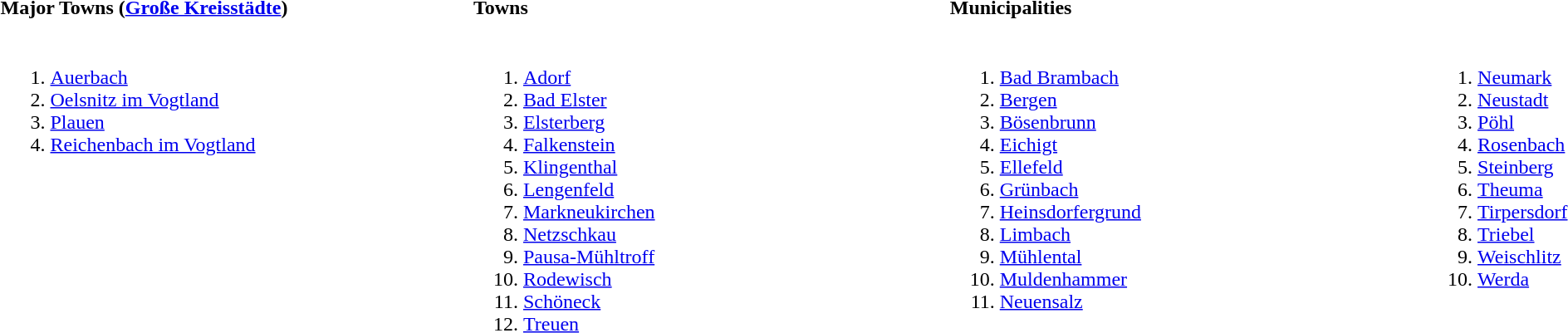<table>
<tr>
<th align=left width=33%>Major Towns (<a href='#'>Große Kreisstädte</a>)</th>
<th align=left width=33%>Towns</th>
<th align=left width=33%>Municipalities</th>
</tr>
<tr valign=top>
<td><br><ol><li><a href='#'>Auerbach</a></li><li><a href='#'>Oelsnitz im Vogtland</a></li><li><a href='#'>Plauen</a></li><li><a href='#'>Reichenbach im Vogtland</a></li></ol></td>
<td><br><ol><li><a href='#'>Adorf</a></li><li><a href='#'>Bad Elster</a></li><li><a href='#'>Elsterberg</a></li><li><a href='#'>Falkenstein</a></li><li><a href='#'>Klingenthal</a></li><li><a href='#'>Lengenfeld</a></li><li><a href='#'>Markneukirchen</a></li><li><a href='#'>Netzschkau</a></li><li><a href='#'>Pausa-Mühltroff</a></li><li><a href='#'>Rodewisch</a></li><li><a href='#'>Schöneck</a></li><li><a href='#'>Treuen</a></li></ol></td>
<td><br><ol><li><a href='#'>Bad Brambach</a></li><li><a href='#'>Bergen</a></li><li><a href='#'>Bösenbrunn</a></li><li><a href='#'>Eichigt</a></li><li><a href='#'>Ellefeld</a></li><li><a href='#'>Grünbach</a></li><li><a href='#'>Heinsdorfergrund</a></li><li><a href='#'>Limbach</a></li><li><a href='#'>Mühlental</a></li><li><a href='#'>Muldenhammer</a></li><li><a href='#'>Neuensalz</a></li></ol></td>
<td><br><ol>
<li><a href='#'>Neumark</a>
<li><a href='#'>Neustadt</a>
<li><a href='#'>Pöhl</a>
<li><a href='#'>Rosenbach</a>
<li><a href='#'>Steinberg</a>
<li><a href='#'>Theuma</a>
<li><a href='#'>Tirpersdorf</a>
<li><a href='#'>Triebel</a>
<li><a href='#'>Weischlitz</a>
<li><a href='#'>Werda</a>
</ol></td>
</tr>
</table>
